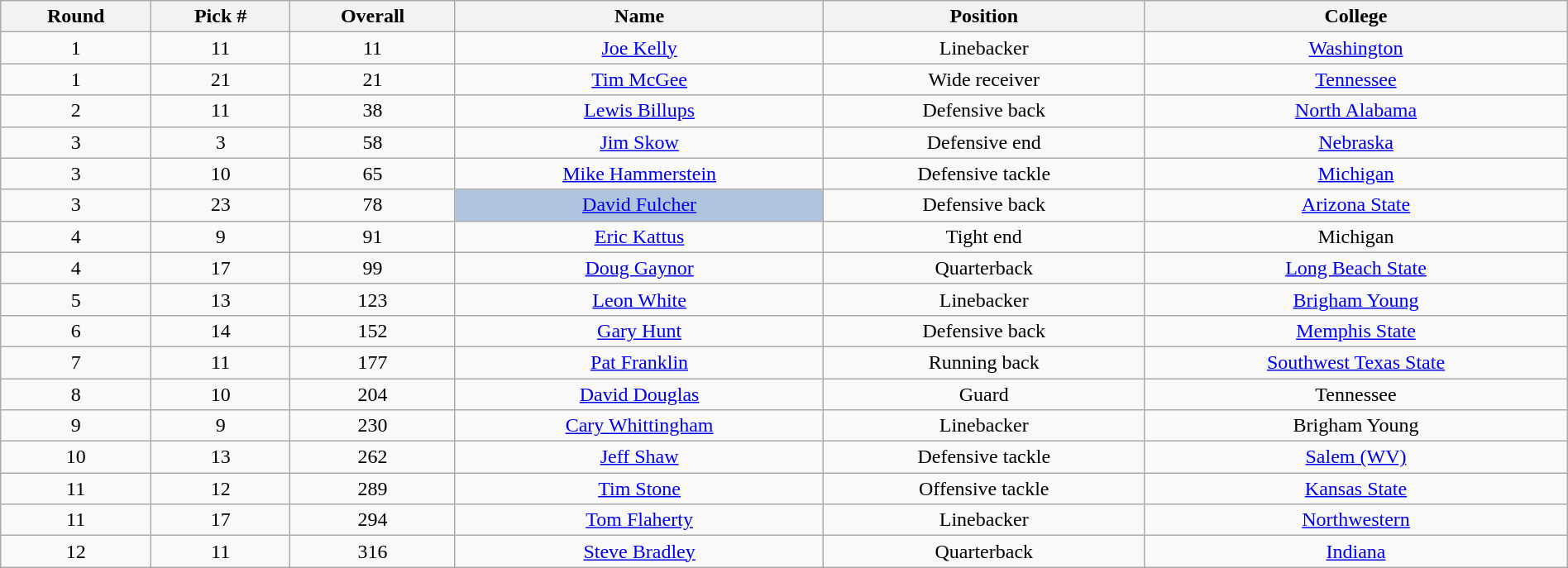<table class="wikitable sortable sortable" style="width: 100%; text-align:center">
<tr>
<th>Round</th>
<th>Pick #</th>
<th>Overall</th>
<th>Name</th>
<th>Position</th>
<th>College</th>
</tr>
<tr>
<td>1</td>
<td>11</td>
<td>11</td>
<td><a href='#'>Joe Kelly</a></td>
<td>Linebacker</td>
<td><a href='#'>Washington</a></td>
</tr>
<tr>
<td>1</td>
<td>21</td>
<td>21</td>
<td><a href='#'>Tim McGee</a></td>
<td>Wide receiver</td>
<td><a href='#'>Tennessee</a></td>
</tr>
<tr>
<td>2</td>
<td>11</td>
<td>38</td>
<td><a href='#'>Lewis Billups</a></td>
<td>Defensive back</td>
<td><a href='#'>North Alabama</a></td>
</tr>
<tr>
<td>3</td>
<td>3</td>
<td>58</td>
<td><a href='#'>Jim Skow</a></td>
<td>Defensive end</td>
<td><a href='#'>Nebraska</a></td>
</tr>
<tr>
<td>3</td>
<td>10</td>
<td>65</td>
<td><a href='#'>Mike Hammerstein</a></td>
<td>Defensive tackle</td>
<td><a href='#'>Michigan</a></td>
</tr>
<tr>
<td>3</td>
<td>23</td>
<td>78</td>
<td bgcolor=lightsteelblue><a href='#'>David Fulcher</a></td>
<td>Defensive back</td>
<td><a href='#'>Arizona State</a></td>
</tr>
<tr>
<td>4</td>
<td>9</td>
<td>91</td>
<td><a href='#'>Eric Kattus</a></td>
<td>Tight end</td>
<td>Michigan</td>
</tr>
<tr>
<td>4</td>
<td>17</td>
<td>99</td>
<td><a href='#'>Doug Gaynor</a></td>
<td>Quarterback</td>
<td><a href='#'>Long Beach State</a></td>
</tr>
<tr>
<td>5</td>
<td>13</td>
<td>123</td>
<td><a href='#'>Leon White</a></td>
<td>Linebacker</td>
<td><a href='#'>Brigham Young</a></td>
</tr>
<tr>
<td>6</td>
<td>14</td>
<td>152</td>
<td><a href='#'>Gary Hunt</a></td>
<td>Defensive back</td>
<td><a href='#'>Memphis State</a></td>
</tr>
<tr>
<td>7</td>
<td>11</td>
<td>177</td>
<td><a href='#'>Pat Franklin</a></td>
<td>Running back</td>
<td><a href='#'>Southwest Texas State</a></td>
</tr>
<tr>
<td>8</td>
<td>10</td>
<td>204</td>
<td><a href='#'>David Douglas</a></td>
<td>Guard</td>
<td>Tennessee</td>
</tr>
<tr>
<td>9</td>
<td>9</td>
<td>230</td>
<td><a href='#'>Cary Whittingham</a></td>
<td>Linebacker</td>
<td>Brigham Young</td>
</tr>
<tr>
<td>10</td>
<td>13</td>
<td>262</td>
<td><a href='#'>Jeff Shaw</a></td>
<td>Defensive tackle</td>
<td><a href='#'>Salem (WV)</a></td>
</tr>
<tr>
<td>11</td>
<td>12</td>
<td>289</td>
<td><a href='#'>Tim Stone</a></td>
<td>Offensive tackle</td>
<td><a href='#'>Kansas State</a></td>
</tr>
<tr>
<td>11</td>
<td>17</td>
<td>294</td>
<td><a href='#'>Tom Flaherty</a></td>
<td>Linebacker</td>
<td><a href='#'>Northwestern</a></td>
</tr>
<tr>
<td>12</td>
<td>11</td>
<td>316</td>
<td><a href='#'>Steve Bradley</a></td>
<td>Quarterback</td>
<td><a href='#'>Indiana</a></td>
</tr>
</table>
